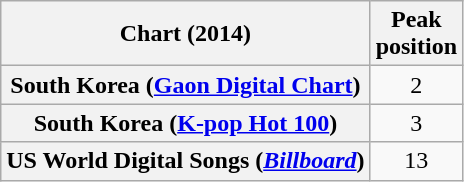<table class="wikitable sortable plainrowheaders" style="text-align:center">
<tr>
<th scope="col">Chart (2014)</th>
<th scope="col">Peak<br>position</th>
</tr>
<tr>
<th scope="row">South Korea (<a href='#'>Gaon Digital Chart</a>)</th>
<td>2</td>
</tr>
<tr>
<th scope="row">South Korea (<a href='#'>K-pop Hot 100</a>)</th>
<td>3</td>
</tr>
<tr>
<th scope="row">US World Digital Songs (<a href='#'><em>Billboard</em></a>)</th>
<td>13</td>
</tr>
</table>
